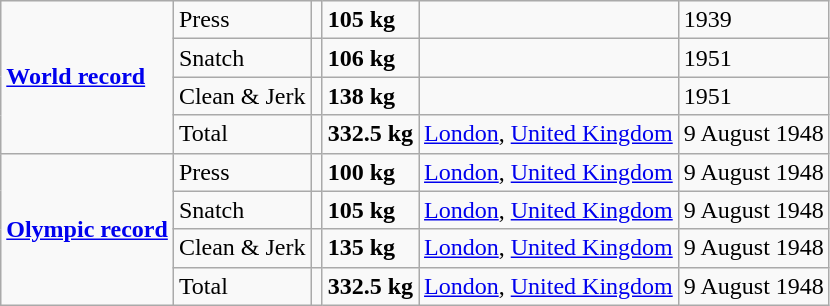<table class="wikitable">
<tr>
<td rowspan=4><strong><a href='#'>World record</a></strong></td>
<td>Press</td>
<td></td>
<td><strong>105 kg</strong></td>
<td></td>
<td>1939</td>
</tr>
<tr>
<td>Snatch</td>
<td></td>
<td><strong>106 kg</strong></td>
<td></td>
<td>1951</td>
</tr>
<tr>
<td>Clean & Jerk</td>
<td></td>
<td><strong>138 kg</strong></td>
<td></td>
<td>1951</td>
</tr>
<tr>
<td>Total</td>
<td></td>
<td><strong>332.5 kg</strong></td>
<td><a href='#'>London</a>, <a href='#'>United Kingdom</a></td>
<td>9 August 1948</td>
</tr>
<tr>
<td rowspan=4><strong><a href='#'>Olympic record</a></strong></td>
<td>Press</td>
<td></td>
<td><strong>100 kg</strong></td>
<td><a href='#'>London</a>, <a href='#'>United Kingdom</a></td>
<td>9 August 1948</td>
</tr>
<tr>
<td>Snatch</td>
<td></td>
<td><strong>105 kg</strong></td>
<td><a href='#'>London</a>, <a href='#'>United Kingdom</a></td>
<td>9 August 1948</td>
</tr>
<tr>
<td>Clean & Jerk</td>
<td></td>
<td><strong>135 kg</strong></td>
<td><a href='#'>London</a>, <a href='#'>United Kingdom</a></td>
<td>9 August 1948</td>
</tr>
<tr>
<td>Total</td>
<td></td>
<td><strong>332.5 kg</strong></td>
<td><a href='#'>London</a>, <a href='#'>United Kingdom</a></td>
<td>9 August 1948</td>
</tr>
</table>
